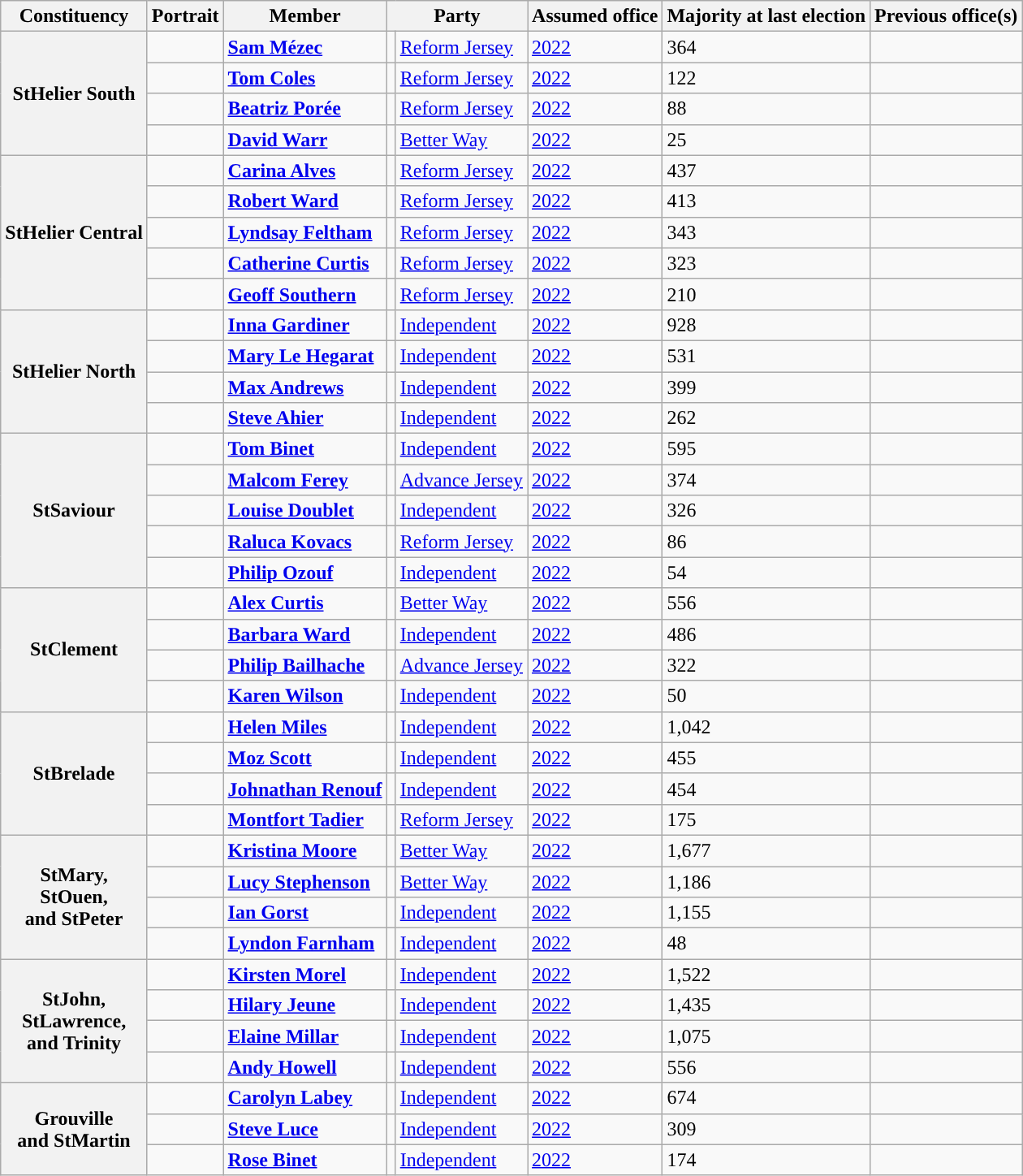<table class="wikitable sortable sticky-header" id="deputies">
<tr style="vertical-align:bottom">
<th scope="col">Constituency</th>
<th scope="col">Portrait</th>
<th scope="col">Member</th>
<th scope="col" colspan=2>Party</th>
<th scope="col">Assumed office</th>
<th scope="col">Majority at last election</th>
<th scope="col">Previous office(s)</th>
</tr>
<tr>
<th scope="row" rowspan="4">StHelier South</th>
<td></td>
<td data-sort-value="Mézec"><strong><a href='#'>Sam Mézec</a></strong></td>
<td style="background-color:"></td>
<td><a href='#'>Reform Jersey</a></td>
<td><a href='#'>2022</a></td>
<td>364</td>
<td></td>
</tr>
<tr>
<td></td>
<td data-sort-value="Coles"><strong><a href='#'>Tom Coles</a></strong></td>
<td style="background-color:"></td>
<td><a href='#'>Reform Jersey</a></td>
<td><a href='#'>2022</a></td>
<td>122</td>
<td></td>
</tr>
<tr>
<td></td>
<td data-sort-value="Porée"><strong><a href='#'>Beatriz Porée</a></strong></td>
<td style="background-color:"></td>
<td><a href='#'>Reform Jersey</a></td>
<td><a href='#'>2022</a></td>
<td>88</td>
<td></td>
</tr>
<tr>
<td></td>
<td data-sort-value="Warr"><strong><a href='#'>David Warr</a></strong></td>
<td style="background-color:"></td>
<td><a href='#'>Better Way</a></td>
<td><a href='#'>2022</a></td>
<td>25</td>
<td></td>
</tr>
<tr>
<th scope="row" rowspan="5">StHelier Central</th>
<td></td>
<td data-sort-value="Alves"><strong><a href='#'>Carina Alves</a></strong></td>
<td style="background-color:"></td>
<td><a href='#'>Reform Jersey</a></td>
<td><a href='#'>2022</a></td>
<td>437</td>
<td></td>
</tr>
<tr>
<td></td>
<td data-sort-value="Ward, Robert"><strong><a href='#'>Robert Ward</a></strong></td>
<td style="background-color:"></td>
<td><a href='#'>Reform Jersey</a></td>
<td><a href='#'>2022</a></td>
<td>413</td>
<td></td>
</tr>
<tr>
<td></td>
<td data-sort-value="Feltham"><strong><a href='#'>Lyndsay Feltham</a></strong></td>
<td style="background-color:"></td>
<td><a href='#'>Reform Jersey</a></td>
<td><a href='#'>2022</a></td>
<td>343</td>
<td></td>
</tr>
<tr>
<td></td>
<td data-sort-value="Curtis, Catherine"><strong><a href='#'>Catherine Curtis</a></strong></td>
<td style="background-color:"></td>
<td><a href='#'>Reform Jersey</a></td>
<td><a href='#'>2022</a></td>
<td>323</td>
<td></td>
</tr>
<tr>
<td></td>
<td data-sort-value="Southern"><strong><a href='#'>Geoff Southern</a></strong></td>
<td style="background-color:"></td>
<td><a href='#'>Reform Jersey</a></td>
<td><a href='#'>2022</a></td>
<td>210</td>
<td></td>
</tr>
<tr>
<th scope="row" rowspan="4">StHelier North</th>
<td></td>
<td data-sort-value="Gardiner"><strong><a href='#'>Inna Gardiner</a></strong></td>
<td style="background-color:"></td>
<td><a href='#'>Independent</a></td>
<td><a href='#'>2022</a></td>
<td>928</td>
<td></td>
</tr>
<tr>
<td></td>
<td data-sort-value="Le Hegarat"><strong><a href='#'>Mary Le Hegarat</a></strong></td>
<td style="background-color:"></td>
<td><a href='#'>Independent</a></td>
<td><a href='#'>2022</a></td>
<td>531</td>
<td></td>
</tr>
<tr>
<td></td>
<td data-sort-value="Andrews"><strong><a href='#'>Max Andrews</a></strong></td>
<td style="background-color:"></td>
<td><a href='#'>Independent</a></td>
<td><a href='#'>2022</a></td>
<td>399</td>
<td></td>
</tr>
<tr>
<td></td>
<td data-sort-value="Ahier"><strong><a href='#'>Steve Ahier</a></strong></td>
<td style="background-color:"></td>
<td><a href='#'>Independent</a></td>
<td><a href='#'>2022</a></td>
<td>262</td>
<td></td>
</tr>
<tr>
<th scope="row" rowspan="5">StSaviour</th>
<td></td>
<td data-sort-value="Binet, Tom"><strong><a href='#'>Tom Binet</a></strong></td>
<td style="background-color:"></td>
<td><a href='#'>Independent</a></td>
<td><a href='#'>2022</a></td>
<td>595</td>
<td></td>
</tr>
<tr>
<td></td>
<td data-sort-value="Ferey"><strong><a href='#'>Malcom Ferey</a></strong></td>
<td style="background-color:"></td>
<td><a href='#'>Advance Jersey</a></td>
<td><a href='#'>2022</a></td>
<td>374</td>
<td></td>
</tr>
<tr>
<td></td>
<td data-sort-value="Doublet"><strong><a href='#'>Louise Doublet</a></strong></td>
<td style="background-color:"></td>
<td><a href='#'>Independent</a></td>
<td><a href='#'>2022</a></td>
<td>326</td>
<td></td>
</tr>
<tr>
<td></td>
<td data-sort-value="Kovacs"><strong><a href='#'>Raluca Kovacs</a></strong></td>
<td style="background-color:"></td>
<td><a href='#'>Reform Jersey</a></td>
<td><a href='#'>2022</a></td>
<td>86</td>
<td></td>
</tr>
<tr>
<td></td>
<td data-sort-value="Ozouf"><strong><a href='#'>Philip Ozouf</a></strong></td>
<td style="background-color:"></td>
<td><a href='#'>Independent</a></td>
<td><a href='#'>2022</a></td>
<td>54</td>
<td></td>
</tr>
<tr>
<th scope="row" rowspan="4">StClement</th>
<td></td>
<td data-sort-value="Curtis, Alex"><strong><a href='#'>Alex Curtis</a></strong></td>
<td style="background-color:"></td>
<td><a href='#'>Better Way</a></td>
<td><a href='#'>2022</a></td>
<td>556</td>
<td></td>
</tr>
<tr>
<td></td>
<td data-sort-value="Ward, Barbara"><strong><a href='#'>Barbara Ward</a></strong></td>
<td style="background-color:"></td>
<td><a href='#'>Independent</a></td>
<td><a href='#'>2022</a></td>
<td>486</td>
<td></td>
</tr>
<tr>
<td></td>
<td data-sort-value="Bailhache"><strong><a href='#'>Philip Bailhache</a></strong></td>
<td style="background-color:"></td>
<td><a href='#'>Advance Jersey</a></td>
<td><a href='#'>2022</a></td>
<td>322</td>
<td></td>
</tr>
<tr>
<td></td>
<td data-sort-value="Wilson"><strong><a href='#'>Karen Wilson</a></strong></td>
<td style="background-color:"></td>
<td><a href='#'>Independent</a></td>
<td><a href='#'>2022</a></td>
<td>50</td>
<td></td>
</tr>
<tr>
<th scope="row" rowspan="4">StBrelade</th>
<td></td>
<td data-sort-value="Miles"><strong><a href='#'>Helen Miles</a></strong></td>
<td style="background-color:"></td>
<td><a href='#'>Independent</a></td>
<td><a href='#'>2022</a></td>
<td>1,042</td>
<td></td>
</tr>
<tr>
<td></td>
<td data-sort-value="Scott"><strong><a href='#'>Moz Scott</a></strong></td>
<td style="background-color:"></td>
<td><a href='#'>Independent</a></td>
<td><a href='#'>2022</a></td>
<td>455</td>
<td></td>
</tr>
<tr>
<td></td>
<td data-sort-value="Renouf"><strong><a href='#'>Johnathan Renouf</a></strong></td>
<td style="background-color:"></td>
<td><a href='#'>Independent</a></td>
<td><a href='#'>2022</a></td>
<td>454</td>
<td></td>
</tr>
<tr>
<td></td>
<td data-sort-value="Tadier"><strong><a href='#'>Montfort Tadier</a></strong></td>
<td style="background-color:"></td>
<td><a href='#'>Reform Jersey</a></td>
<td><a href='#'>2022</a></td>
<td>175</td>
<td></td>
</tr>
<tr>
<th scope="row" rowspan="4">StMary,<br>StOuen,<br>and StPeter</th>
<td></td>
<td data-sort-value="Moore"><strong><a href='#'>Kristina Moore</a></strong></td>
<td style="background-color:"></td>
<td><a href='#'>Better Way</a></td>
<td><a href='#'>2022</a></td>
<td>1,677</td>
<td></td>
</tr>
<tr>
<td></td>
<td data-sort-value="Stephenson"><strong><a href='#'>Lucy Stephenson</a></strong></td>
<td style="background-color:"></td>
<td><a href='#'>Better Way</a></td>
<td><a href='#'>2022</a></td>
<td>1,186</td>
<td></td>
</tr>
<tr>
<td></td>
<td data-sort-value="Gorst"><strong><a href='#'>Ian Gorst</a></strong></td>
<td style="background-color:"></td>
<td><a href='#'>Independent</a></td>
<td><a href='#'>2022</a></td>
<td>1,155</td>
<td></td>
</tr>
<tr>
<td></td>
<td data-sort-value="Farnham"><strong><a href='#'>Lyndon Farnham</a></strong></td>
<td style="background-color:"></td>
<td><a href='#'>Independent</a></td>
<td><a href='#'>2022</a></td>
<td>48</td>
<td></td>
</tr>
<tr>
<th scope="row" rowspan="4">StJohn,<br>StLawrence,<br>and Trinity</th>
<td></td>
<td data-sort-value="Morel"><strong><a href='#'>Kirsten Morel</a></strong></td>
<td style="background-color:"></td>
<td><a href='#'>Independent</a></td>
<td><a href='#'>2022</a></td>
<td>1,522</td>
<td></td>
</tr>
<tr>
<td></td>
<td data-sort-value="Jeune"><strong><a href='#'>Hilary Jeune</a></strong></td>
<td style="background-color:"></td>
<td><a href='#'>Independent</a></td>
<td><a href='#'>2022</a></td>
<td>1,435</td>
<td></td>
</tr>
<tr>
<td></td>
<td data-sort-value="Millar"><strong><a href='#'>Elaine Millar</a></strong></td>
<td style="background-color:"></td>
<td><a href='#'>Independent</a></td>
<td><a href='#'>2022</a></td>
<td>1,075</td>
<td></td>
</tr>
<tr>
<td></td>
<td data-sort-value="Howell"><strong><a href='#'>Andy Howell</a></strong></td>
<td style="background-color:"></td>
<td><a href='#'>Independent</a></td>
<td><a href='#'>2022</a></td>
<td>556</td>
<td></td>
</tr>
<tr>
<th scope="row" rowspan="3">Grouville<br>and StMartin</th>
<td></td>
<td data-sort-value="Labey"><strong><a href='#'>Carolyn Labey</a></strong></td>
<td style="background-color:"></td>
<td><a href='#'>Independent</a></td>
<td><a href='#'>2022</a></td>
<td>674</td>
<td></td>
</tr>
<tr>
<td></td>
<td data-sort-value="Luce"><strong><a href='#'>Steve Luce</a></strong></td>
<td style="background-color:"></td>
<td><a href='#'>Independent</a></td>
<td><a href='#'>2022</a></td>
<td>309</td>
<td></td>
</tr>
<tr>
<td></td>
<td data-sort-value="Binet, Rose"><strong><a href='#'>Rose Binet</a></strong></td>
<td style="background-color:"></td>
<td><a href='#'>Independent</a></td>
<td><a href='#'>2022</a></td>
<td>174</td>
<td></td>
</tr>
</table>
